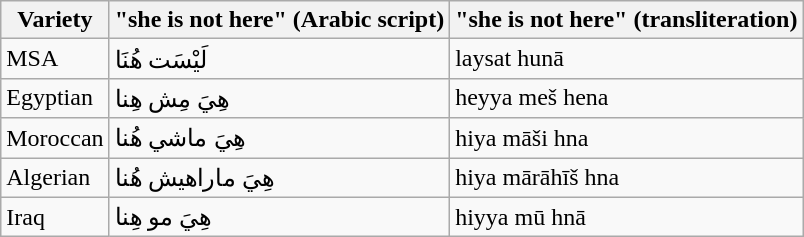<table class="wikitable">
<tr>
<th>Variety</th>
<th>"she is not here" (Arabic script)</th>
<th>"she is not here" (transliteration)</th>
</tr>
<tr>
<td>MSA</td>
<td>لَيْسَت هُنَا</td>
<td>laysat hunā</td>
</tr>
<tr>
<td>Egyptian</td>
<td>هِيَ مِش هِنا</td>
<td>heyya meš hena</td>
</tr>
<tr>
<td>Moroccan</td>
<td>هِيَ ماشي هُنا</td>
<td>hiya māši hna</td>
</tr>
<tr>
<td>Algerian</td>
<td>هِيَ ماراهيش هُنا</td>
<td>hiya mārāhīš hna</td>
</tr>
<tr>
<td>Iraq</td>
<td>هِيَ مو هِنا</td>
<td>hiyya mū hnā</td>
</tr>
</table>
